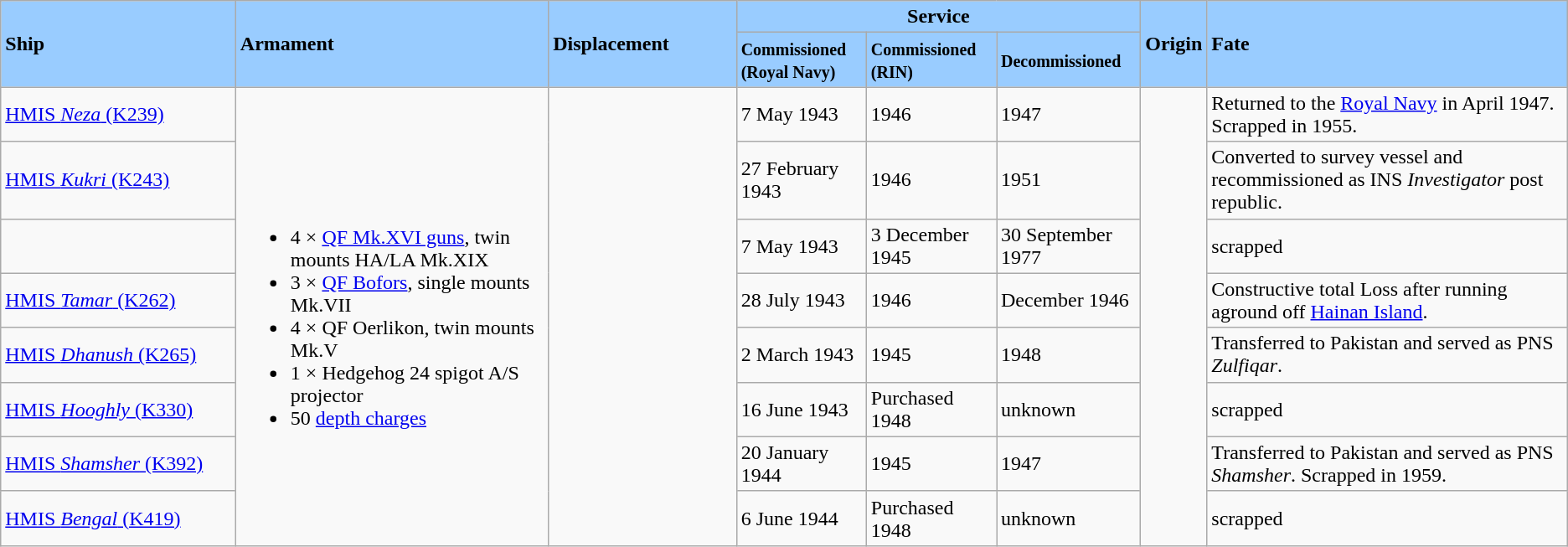<table class="wikitable">
<tr>
<th align= center scope=col rowspan=2 style="text-align:left; width:15%; background:#9cf;"><div>Ship</div></th>
<th align= center scope=col rowspan=2 style="text-align:left; background:#9cf;"><div>Armament</div></th>
<th align= center scope=col rowspan=2 style="text-align:left; width:12%; background:#9cf;"><div>Displacement</div></th>
<th align= center scope=col colspan=3 style="text-align:center; background:#9cf;"><div>Service</div></th>
<th align= center scope=col rowspan=2 style="text-align:left; background:#9cf;"><div>Origin</div></th>
<th align= center scope=col rowspan=2 style="text-align:left; background:#9cf;"><div>Fate</div></th>
</tr>
<tr>
<th align= center scope=col style="text-align:left; background:#9cf;"><small>Commissioned<br>(Royal Navy)</small></th>
<th align= center scope=col style="text-align:left; background:#9cf;"><small>Commissioned<br>(RIN)</small></th>
<th align= center scope=col style="text-align:left; background:#9cf;"><small>Decommissioned</small></th>
</tr>
<tr>
<td><a href='#'>HMIS <em>Neza</em> (K239)</a></td>
<td rowspan=8><br><ul><li>4 × <a href='#'>QF  Mk.XVI guns</a>, twin mounts HA/LA Mk.XIX</li><li>3 × <a href='#'>QF  Bofors</a>, single mounts Mk.VII</li><li>4 × QF  Oerlikon, twin mounts Mk.V</li><li>1 × Hedgehog 24 spigot A/S projector</li><li>50 <a href='#'>depth charges</a></li></ul></td>
<td rowspan=8></td>
<td>7 May 1943</td>
<td>1946</td>
<td>1947</td>
<td rowspan=8></td>
<td>Returned to the <a href='#'>Royal Navy</a> in April 1947. Scrapped in 1955.</td>
</tr>
<tr>
<td><a href='#'>HMIS <em>Kukri</em> (K243)</a></td>
<td>27 February 1943</td>
<td>1946</td>
<td>1951</td>
<td>Converted to survey vessel and recommissioned as INS <em>Investigator</em> post republic.</td>
</tr>
<tr>
<td></td>
<td>7 May 1943</td>
<td>3 December 1945</td>
<td>30 September 1977</td>
<td>scrapped</td>
</tr>
<tr>
<td><a href='#'>HMIS <em>Tamar</em> (K262)</a></td>
<td>28 July 1943</td>
<td>1946</td>
<td>December 1946</td>
<td>Constructive total Loss after running aground off <a href='#'>Hainan Island</a>.</td>
</tr>
<tr>
<td><a href='#'>HMIS <em>Dhanush</em> (K265)</a></td>
<td>2 March 1943</td>
<td>1945</td>
<td>1948</td>
<td>Transferred to Pakistan and served as PNS <em>Zulfiqar</em>.</td>
</tr>
<tr>
<td><a href='#'>HMIS <em>Hooghly</em> (K330)</a></td>
<td>16 June 1943</td>
<td>Purchased 1948</td>
<td>unknown</td>
<td>scrapped</td>
</tr>
<tr>
<td><a href='#'>HMIS <em>Shamsher</em> (K392)</a></td>
<td>20 January 1944</td>
<td>1945</td>
<td>1947</td>
<td>Transferred to Pakistan and served as PNS <em>Shamsher</em>. Scrapped in 1959.</td>
</tr>
<tr>
<td><a href='#'>HMIS <em>Bengal</em> (K419)</a></td>
<td>6 June 1944</td>
<td>Purchased 1948</td>
<td>unknown</td>
<td>scrapped</td>
</tr>
</table>
